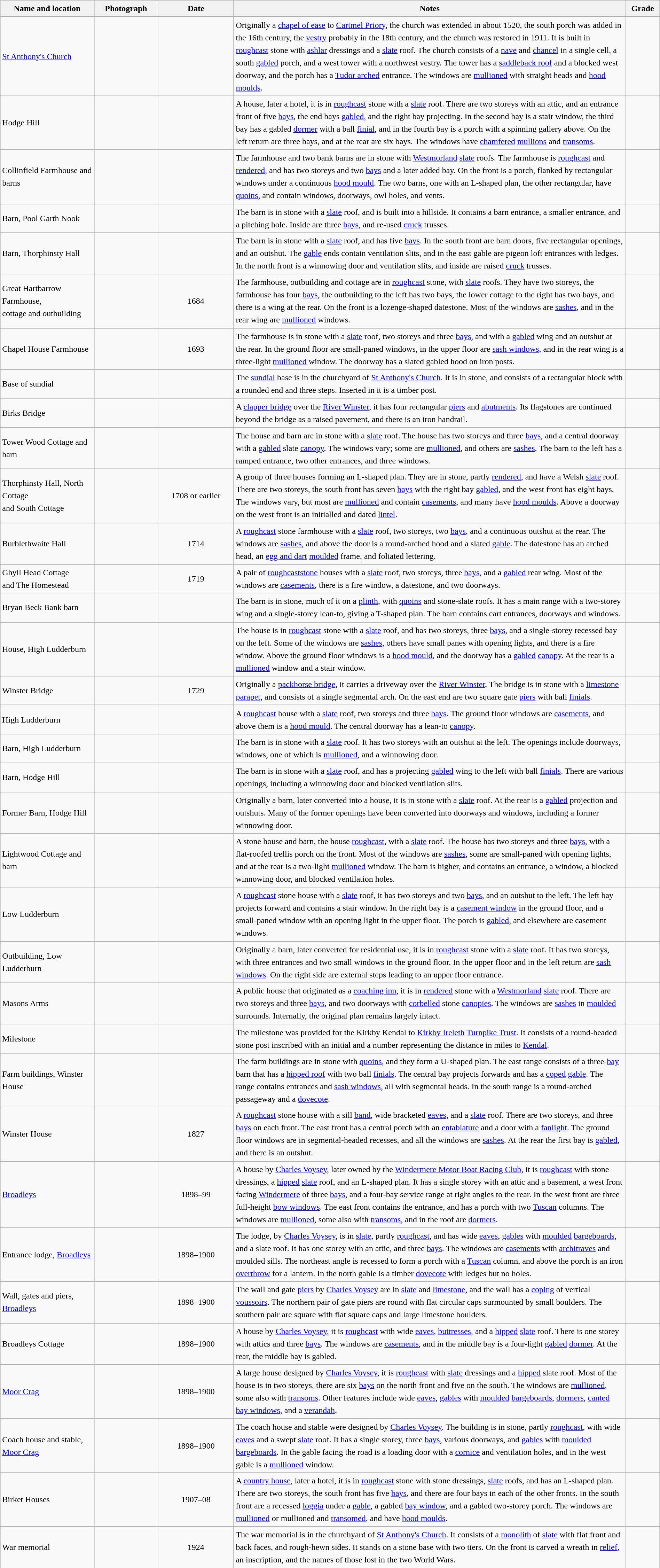<table class="wikitable sortable plainrowheaders" style="width:100%; border:0; text-align:left; line-height:150%;">
<tr>
<th scope="col"  style="width:150px">Name and location</th>
<th scope="col"  style="width:100px" class="unsortable">Photograph</th>
<th scope="col"  style="width:120px">Date</th>
<th scope="col"  style="width:650px" class="unsortable">Notes</th>
<th scope="col"  style="width:50px">Grade</th>
</tr>
<tr>
<td><a href='#'>St Anthony's Church</a><br><small></small></td>
<td></td>
<td align="center"></td>
<td>Originally a <a href='#'>chapel of ease</a> to <a href='#'>Cartmel Priory</a>, the church was extended in about 1520, the south porch was added in the 16th century, the <a href='#'>vestry</a> probably in the 18th century, and the church was restored in 1911.  It is built in <a href='#'>roughcast</a> stone with <a href='#'>ashlar</a> dressings and a <a href='#'>slate</a> roof.  The church consists of a <a href='#'>nave</a> and <a href='#'>chancel</a> in a single cell, a south <a href='#'>gabled</a> porch, and a west tower with a northwest vestry.  The tower has a <a href='#'>saddleback roof</a> and a blocked west doorway, and the porch has a <a href='#'>Tudor arched</a> entrance.  The windows are <a href='#'>mullioned</a> with straight heads and <a href='#'>hood moulds</a>.</td>
<td align="center" ></td>
</tr>
<tr>
<td>Hodge Hill<br><small></small></td>
<td></td>
<td align="center"></td>
<td>A house, later a hotel, it is in <a href='#'>roughcast</a> stone with a <a href='#'>slate</a> roof.  There are two storeys with an attic, and an entrance front of five <a href='#'>bays</a>, the end bays <a href='#'>gabled</a>, and the right bay projecting.  In the second bay is a stair window, the third bay has a gabled <a href='#'>dormer</a> with a ball <a href='#'>finial</a>, and in the fourth bay is a porch with a spinning gallery above.  On the left return are three bays, and at the rear are six bays.  The windows have <a href='#'>chamfered</a> <a href='#'>mullions</a> and <a href='#'>transoms</a>.</td>
<td align="center" ></td>
</tr>
<tr>
<td>Collinfield Farmhouse and barns<br><small></small></td>
<td></td>
<td align="center"></td>
<td>The farmhouse and two bank barns are in stone with <a href='#'>Westmorland</a> <a href='#'>slate</a> roofs.  The farmhouse is <a href='#'>roughcast</a> and <a href='#'>rendered</a>, and has two storeys and two <a href='#'>bays</a> and a later added bay.  On the front is a porch, flanked by rectangular windows under a continuous <a href='#'>hood mould</a>.  The two barns, one with an L-shaped plan, the other rectangular, have <a href='#'>quoins</a>, and contain windows, doorways, owl holes, and vents.</td>
<td align="center" ></td>
</tr>
<tr>
<td>Barn, Pool Garth Nook<br><small></small></td>
<td></td>
<td align="center"></td>
<td>The barn is in stone with a <a href='#'>slate</a> roof, and is built into a hillside.  It contains a barn entrance, a smaller entrance, and a pitching hole.  Inside are three <a href='#'>bays</a>, and re-used <a href='#'>cruck</a> trusses.</td>
<td align="center" ></td>
</tr>
<tr>
<td>Barn, Thorphinsty Hall<br><small></small></td>
<td></td>
<td align="center"></td>
<td>The barn is in stone with a <a href='#'>slate</a> roof, and has five <a href='#'>bays</a>.  In the south front are barn doors, five rectangular openings, and an outshut.  The <a href='#'>gable</a> ends contain ventilation slits, and in the east gable are pigeon loft entrances with ledges.  In the north front is a winnowing door and ventilation slits, and inside are raised <a href='#'>cruck</a> trusses.</td>
<td align="center" ></td>
</tr>
<tr>
<td>Great Hartbarrow Farmhouse,<br>cottage and outbuilding<br><small></small></td>
<td></td>
<td align="center">1684</td>
<td>The farmhouse, outbuilding and cottage are in <a href='#'>roughcast</a> stone, with <a href='#'>slate</a> roofs.  They have two storeys, the farmhouse has four <a href='#'>bays</a>, the outbuilding to the left has two bays, the lower cottage to the right has two bays, and there is a wing at the rear.  On the front is a lozenge-shaped datestone.  Most of the windows are <a href='#'>sashes</a>, and in the rear wing are <a href='#'>mullioned</a> windows.</td>
<td align="center" ></td>
</tr>
<tr>
<td>Chapel House Farmhouse<br><small></small></td>
<td></td>
<td align="center">1693</td>
<td>The farmhouse is in stone with a <a href='#'>slate</a> roof, two storeys and three <a href='#'>bays</a>, and with a <a href='#'>gabled</a> wing and an outshut at the rear.  In the ground floor are small-paned windows, in the upper floor are <a href='#'>sash windows</a>, and in the rear wing is a three-light <a href='#'>mullioned</a> window.  The doorway has a slated gabled hood on iron posts.</td>
<td align="center" ></td>
</tr>
<tr>
<td>Base of sundial<br><small></small></td>
<td></td>
<td align="center"></td>
<td>The <a href='#'>sundial</a> base is in the churchyard of <a href='#'>St Anthony's Church</a>.  It is in stone, and consists of a rectangular block with a rounded end and three steps.  Inserted in it is a timber post.</td>
<td align="center" ></td>
</tr>
<tr>
<td>Birks Bridge<br><small></small></td>
<td></td>
<td align="center"></td>
<td>A <a href='#'>clapper bridge</a> over the <a href='#'>River Winster</a>, it has four rectangular <a href='#'>piers</a> and <a href='#'>abutments</a>.  Its flagstones are continued beyond the bridge as a raised pavement, and there is an iron handrail.</td>
<td align="center" ></td>
</tr>
<tr>
<td>Tower Wood Cottage and barn<br><small></small></td>
<td></td>
<td align="center"></td>
<td>The house and barn are in stone with a <a href='#'>slate</a> roof.  The house has two storeys and three <a href='#'>bays</a>, and a central doorway with a <a href='#'>gabled</a> slate <a href='#'>canopy</a>.  The windows vary; some are <a href='#'>mullioned</a>, and others are <a href='#'>sashes</a>.  The barn to the left has a ramped entrance, two other entrances, and three windows.</td>
<td align="center" ></td>
</tr>
<tr>
<td>Thorphinsty Hall, North Cottage<br>and South Cottage<br><small></small></td>
<td></td>
<td align="center">1708 or earlier</td>
<td>A group of three houses forming an L-shaped plan.  They are in stone, partly <a href='#'>rendered</a>, and have a Welsh <a href='#'>slate</a> roof.  There are two storeys, the south front has seven <a href='#'>bays</a> with the right bay <a href='#'>gabled</a>, and the west front has eight bays.  The windows vary, but most are <a href='#'>mullioned</a> and contain <a href='#'>casements</a>, and many have <a href='#'>hood moulds</a>.  Above a doorway on the west front is an initialled and dated <a href='#'>lintel</a>.</td>
<td align="center" ></td>
</tr>
<tr>
<td>Burblethwaite Hall<br><small></small></td>
<td></td>
<td align="center">1714</td>
<td>A <a href='#'>roughcast</a> stone farmhouse with a <a href='#'>slate</a> roof, two storeys, two <a href='#'>bays</a>, and a continuous outshut at the rear.  The windows are <a href='#'>sashes</a>, and above the door is a round-arched hood and a slated <a href='#'>gable</a>.  The datestone has an arched head, an <a href='#'>egg and dart</a> <a href='#'>moulded</a> frame, and foliated lettering.</td>
<td align="center" ></td>
</tr>
<tr>
<td>Ghyll Head Cottage<br>and The Homestead<br><small></small></td>
<td></td>
<td align="center">1719</td>
<td>A pair of <a href='#'>roughcaststone</a> houses with a <a href='#'>slate</a> roof, two storeys, three <a href='#'>bays</a>, and a <a href='#'>gabled</a> rear wing.  Most of the windows are <a href='#'>casements</a>, there is a fire window, a datestone, and two doorways.</td>
<td align="center" ></td>
</tr>
<tr>
<td>Bryan Beck Bank barn<br><small></small></td>
<td></td>
<td align="center"></td>
<td>The barn is in stone, much of it on a <a href='#'>plinth</a>, with <a href='#'>quoins</a> and stone-slate roofs.  It has a main range with a two-storey wing and a single-storey lean-to, giving a T-shaped plan.  The barn contains cart entrances, doorways and windows.</td>
<td align="center" ></td>
</tr>
<tr>
<td>House, High Ludderburn<br><small></small></td>
<td></td>
<td align="center"></td>
<td>The house is in <a href='#'>roughcast</a> stone with a <a href='#'>slate</a> roof, and has two storeys, three <a href='#'>bays</a>, and a single-storey recessed bay on the left.  Some of the windows are <a href='#'>sashes</a>, others have small panes with opening lights, and there is a fire window.  Above the ground floor windows is a <a href='#'>hood mould</a>, and the doorway has a <a href='#'>gabled</a> <a href='#'>canopy</a>.  At the rear is a <a href='#'>mullioned</a> window and a stair window.</td>
<td align="center" ></td>
</tr>
<tr>
<td>Winster Bridge<br><small></small></td>
<td></td>
<td align="center">1729</td>
<td>Originally a <a href='#'>packhorse bridge</a>, it carries a driveway over the <a href='#'>River Winster</a>.  The bridge is in stone with a <a href='#'>limestone</a> <a href='#'>parapet</a>, and consists of a single segmental arch.  On the east end are two square gate <a href='#'>piers</a> with ball <a href='#'>finials</a>.</td>
<td align="center" ></td>
</tr>
<tr>
<td>High Ludderburn<br><small></small></td>
<td></td>
<td align="center"></td>
<td>A <a href='#'>roughcast</a> house with a <a href='#'>slate</a> roof, two storeys and three <a href='#'>bays</a>.  The ground floor windows are <a href='#'>casements</a>, and above them is a <a href='#'>hood mould</a>.  The central doorway has a lean-to <a href='#'>canopy</a>.</td>
<td align="center" ></td>
</tr>
<tr>
<td>Barn, High Ludderburn<br><small></small></td>
<td></td>
<td align="center"></td>
<td>The barn is in stone with a <a href='#'>slate</a> roof.  It has two storeys with an outshut at the left.  The openings include doorways, windows, one of which is <a href='#'>mullioned</a>, and a winnowing door.</td>
<td align="center" ></td>
</tr>
<tr>
<td>Barn, Hodge Hill<br><small></small></td>
<td></td>
<td align="center"></td>
<td>The barn is in stone with a <a href='#'>slate</a> roof, and has a projecting <a href='#'>gabled</a> wing to the left with ball <a href='#'>finials</a>.  There are various openings, including a winnowing door and blocked ventilation slits.</td>
<td align="center" ></td>
</tr>
<tr>
<td>Former Barn, Hodge Hill<br><small></small></td>
<td></td>
<td align="center"></td>
<td>Originally a barn, later converted into a house, it is in stone with a <a href='#'>slate</a> roof.  At the rear is a <a href='#'>gabled</a> projection and outshuts.  Many of the former openings have been converted into doorways and windows, including a former winnowing door.</td>
<td align="center" ></td>
</tr>
<tr>
<td>Lightwood Cottage and barn<br><small></small></td>
<td></td>
<td align="center"></td>
<td>A stone house and barn, the house <a href='#'>roughcast</a>, with a <a href='#'>slate</a> roof.  The house has two storeys and three <a href='#'>bays</a>, with a flat-roofed trellis porch on the front.  Most of the windows are <a href='#'>sashes</a>, some are small-paned with opening lights, and at the rear is a two-light <a href='#'>mullioned</a> window.  The barn is higher, and contains an entrance, a window, a blocked winnowing door, and blocked ventilation holes.</td>
<td align="center" ></td>
</tr>
<tr>
<td>Low Ludderburn<br><small></small></td>
<td></td>
<td align="center"></td>
<td>A <a href='#'>roughcast</a> stone house with a <a href='#'>slate</a> roof, it has two storeys and two <a href='#'>bays</a>, and an outshut to the left.  The left bay projects forward and contains a stair window.  In the right bay is a <a href='#'>casement window</a> in the ground floor, and a small-paned window with an opening light in the upper floor.  The porch is <a href='#'>gabled</a>, and elsewhere are casement windows.</td>
<td align="center" ></td>
</tr>
<tr>
<td>Outbuilding, Low Ludderburn<br><small></small></td>
<td></td>
<td align="center"></td>
<td>Originally a barn, later converted for residential use, it is in <a href='#'>roughcast</a> stone with a <a href='#'>slate</a> roof.  It has two storeys, with three entrances and two small windows in the ground floor.  In the upper floor and in the left return are <a href='#'>sash windows</a>.  On the right side are external steps leading to an upper floor entrance.</td>
<td align="center" ></td>
</tr>
<tr>
<td>Masons Arms<br><small></small></td>
<td></td>
<td align="center"></td>
<td>A public house that originated as a <a href='#'>coaching inn</a>, it is in <a href='#'>rendered</a> stone with a <a href='#'>Westmorland</a> <a href='#'>slate</a> roof.  There are two storeys and three <a href='#'>bays</a>, and two doorways with <a href='#'>corbelled</a> stone <a href='#'>canopies</a>.  The windows are <a href='#'>sashes</a> in <a href='#'>moulded</a> surrounds.  Internally, the original plan remains largely intact.</td>
<td align="center" ></td>
</tr>
<tr>
<td>Milestone<br><small></small></td>
<td></td>
<td align="center"></td>
<td>The milestone was provided for the Kirkby Kendal to <a href='#'>Kirkby Ireleth</a> <a href='#'>Turnpike Trust</a>.  It consists of a round-headed stone post inscribed with an initial and a number representing the distance in miles to <a href='#'>Kendal</a>.</td>
<td align="center" ></td>
</tr>
<tr>
<td>Farm buildings, Winster House<br><small></small></td>
<td></td>
<td align="center"></td>
<td>The farm buildings are in stone with <a href='#'>quoins</a>, and they form a U-shaped plan.  The east range consists of a three-<a href='#'>bay</a> barn that has a <a href='#'>hipped roof</a> with two ball <a href='#'>finials</a>.  The central bay projects forwards and has a <a href='#'>coped</a> <a href='#'>gable</a>.  The range contains entrances and <a href='#'>sash windows</a>, all with segmental heads.  In the south range is a round-arched passageway and a <a href='#'>dovecote</a>.</td>
<td align="center" ></td>
</tr>
<tr>
<td>Winster House<br><small></small></td>
<td></td>
<td align="center">1827</td>
<td>A <a href='#'>roughcast</a> stone house with a sill <a href='#'>band</a>, wide bracketed <a href='#'>eaves</a>, and a <a href='#'>slate</a> roof.  There are two storeys, and three <a href='#'>bays</a> on each front.  The east front has a central porch with an <a href='#'>entablature</a> and a door with a <a href='#'>fanlight</a>.  The ground floor windows are in segmental-headed recesses, and all the windows are <a href='#'>sashes</a>.  At the rear the first bay is <a href='#'>gabled</a>, and there is an outshut.</td>
<td align="center" ></td>
</tr>
<tr>
<td><a href='#'>Broadleys</a><br><small></small></td>
<td></td>
<td align="center">1898–99</td>
<td>A house by <a href='#'>Charles Voysey</a>, later owned by the <a href='#'>Windermere Motor Boat Racing Club</a>, it is <a href='#'>roughcast</a> with stone dressings, a <a href='#'>hipped</a> <a href='#'>slate</a> roof, and an L-shaped plan.  It has a single storey with an attic and a basement, a west front facing <a href='#'>Windermere</a> of three <a href='#'>bays</a>, and a four-bay service range at right angles to the rear.  In the west front are three full-height <a href='#'>bow windows</a>.  The east front contains the entrance, and has a porch with two <a href='#'>Tuscan</a> columns.  The windows are <a href='#'>mullioned</a>, some also with <a href='#'>transoms</a>, and in the roof are <a href='#'>dormers</a>.</td>
<td align="center" ></td>
</tr>
<tr>
<td>Entrance lodge, <a href='#'>Broadleys</a><br><small></small></td>
<td></td>
<td align="center">1898–1900</td>
<td>The lodge, by <a href='#'>Charles Voysey</a>, is in <a href='#'>slate</a>, partly <a href='#'>roughcast</a>, and has wide <a href='#'>eaves</a>, <a href='#'>gables</a> with <a href='#'>moulded</a> <a href='#'>bargeboards</a>, and a slate roof.  It has one storey with an attic, and three <a href='#'>bays</a>.  The windows are <a href='#'>casements</a> with <a href='#'>architraves</a> and moulded sills.  The northeast angle is recessed to form a porch with a <a href='#'>Tuscan</a> column, and above the porch is an iron <a href='#'>overthrow</a> for a lantern.  In the north gable is a timber <a href='#'>dovecote</a> with ledges  but no holes.</td>
<td align="center" ></td>
</tr>
<tr>
<td>Wall, gates and piers, <a href='#'>Broadleys</a><br><small></small></td>
<td></td>
<td align="center">1898–1900</td>
<td>The wall and gate <a href='#'>piers</a> by <a href='#'>Charles Voysey</a> are in <a href='#'>slate</a> and <a href='#'>limestone</a>, and the wall has a <a href='#'>coping</a> of vertical <a href='#'>voussoirs</a>.  The northern pair of gate piers are round with flat circular caps surmounted by small boulders.  The southern pair are square with flat square caps and large limestone boulders.</td>
<td align="center" ></td>
</tr>
<tr>
<td>Broadleys Cottage<br><small></small></td>
<td></td>
<td align="center">1898–1900</td>
<td>A house by <a href='#'>Charles Voysey</a>, it is <a href='#'>roughcast</a> with wide <a href='#'>eaves</a>, <a href='#'>buttresses</a>, and a <a href='#'>hipped</a> <a href='#'>slate</a> roof.  There is one storey with attics and three <a href='#'>bays</a>.  The windows are <a href='#'>casements</a>, and in the middle bay is a four-light <a href='#'>gabled</a> <a href='#'>dormer</a>.  At the rear, the middle bay is gabled.</td>
<td align="center" ></td>
</tr>
<tr>
<td><a href='#'>Moor Crag</a><br><small></small></td>
<td></td>
<td align="center">1898–1900</td>
<td>A large house designed by <a href='#'>Charles Voysey</a>, it is <a href='#'>roughcast</a> with <a href='#'>slate</a> dressings and a <a href='#'>hipped</a> slate roof.  Most of the house is in two storeys, there are six <a href='#'>bays</a> on the north front and five on the south.  The windows are <a href='#'>mullioned</a>, some also with <a href='#'>transoms</a>.  Other features include wide <a href='#'>eaves</a>, <a href='#'>gables</a> with <a href='#'>moulded</a> <a href='#'>bargeboards</a>, <a href='#'>dormers</a>, <a href='#'>canted</a> <a href='#'>bay windows</a>, and a <a href='#'>verandah</a>.</td>
<td align="center" ></td>
</tr>
<tr>
<td>Coach house and stable, <a href='#'>Moor Crag</a><br><small></small></td>
<td></td>
<td align="center">1898–1900</td>
<td>The coach house and stable were designed by <a href='#'>Charles Voysey</a>.  The building is in stone, partly <a href='#'>roughcast</a>, with wide <a href='#'>eaves</a> and a swept <a href='#'>slate</a> roof.  It has a single storey, three <a href='#'>bays</a>, various doorways, and <a href='#'>gables</a> with <a href='#'>moulded</a> <a href='#'>bargeboards</a>.  In the gable facing the road is a loading door with a <a href='#'>cornice</a> and ventilation holes, and in the west gable is a <a href='#'>mullioned</a> window.</td>
<td align="center" ></td>
</tr>
<tr>
<td>Birket Houses<br><small></small></td>
<td></td>
<td align="center">1907–08</td>
<td>A <a href='#'>country house</a>, later a hotel, it is in <a href='#'>roughcast</a> stone with stone dressings, <a href='#'>slate</a> roofs, and has an L-shaped plan.  There are two storeys, the south front has five <a href='#'>bays</a>, and there are four bays in each of the other fronts.  In the south front are a recessed <a href='#'>loggia</a> under a <a href='#'>gable</a>, a gabled <a href='#'>bay window</a>, and a gabled two-storey porch.  The windows are <a href='#'>mullioned</a> or mullioned and <a href='#'>transomed</a>, and have <a href='#'>hood moulds</a>.</td>
<td align="center" ></td>
</tr>
<tr>
<td>War memorial<br><small></small></td>
<td></td>
<td align="center">1924</td>
<td>The war memorial is in the churchyard of <a href='#'>St Anthony's Church</a>.  It consists of a <a href='#'>monolith</a> of <a href='#'>slate</a> with flat front and back faces, and rough-hewn sides.  It stands on a stone base with two tiers.  On the front is carved a wreath in <a href='#'>relief</a>, an inscription, and the names of those lost in the two World Wars.</td>
<td align="center" ></td>
</tr>
<tr>
</tr>
</table>
